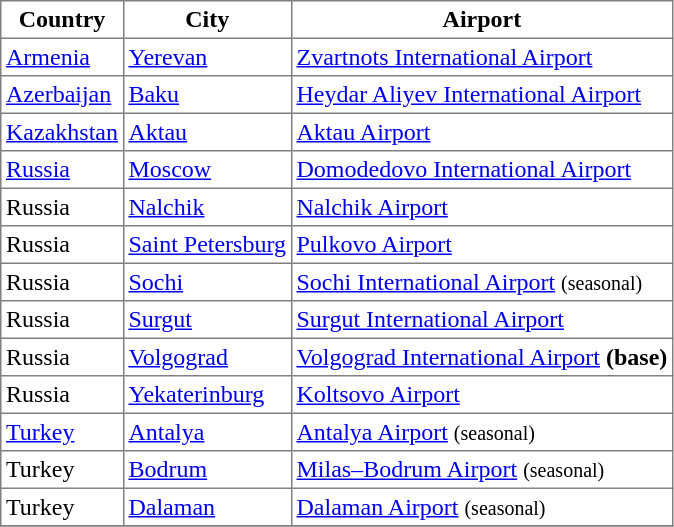<table class="toccolours" border="1" cellpadding="3" style="border-collapse:collapse">
<tr>
<th>Country</th>
<th>City</th>
<th>Airport</th>
</tr>
<tr>
<td><a href='#'>Armenia</a></td>
<td><a href='#'>Yerevan</a></td>
<td><a href='#'>Zvartnots International Airport</a></td>
</tr>
<tr>
<td><a href='#'>Azerbaijan</a></td>
<td><a href='#'>Baku</a></td>
<td><a href='#'>Heydar Aliyev International Airport</a></td>
</tr>
<tr>
<td><a href='#'>Kazakhstan</a></td>
<td><a href='#'>Aktau</a></td>
<td><a href='#'>Aktau Airport</a></td>
</tr>
<tr>
<td><a href='#'>Russia</a></td>
<td><a href='#'>Moscow</a></td>
<td><a href='#'>Domodedovo International Airport</a></td>
</tr>
<tr>
<td>Russia</td>
<td><a href='#'>Nalchik</a></td>
<td><a href='#'>Nalchik Airport</a></td>
</tr>
<tr>
<td>Russia</td>
<td><a href='#'>Saint Petersburg</a></td>
<td><a href='#'>Pulkovo Airport</a></td>
</tr>
<tr>
<td>Russia</td>
<td><a href='#'>Sochi</a></td>
<td><a href='#'>Sochi International Airport</a> <small>(seasonal)</small></td>
</tr>
<tr>
<td>Russia</td>
<td><a href='#'>Surgut</a></td>
<td><a href='#'>Surgut International Airport</a></td>
</tr>
<tr>
<td>Russia</td>
<td><a href='#'>Volgograd</a></td>
<td><a href='#'>Volgograd International Airport</a> <strong>(base)</strong></td>
</tr>
<tr>
<td>Russia</td>
<td><a href='#'>Yekaterinburg</a></td>
<td><a href='#'>Koltsovo Airport</a></td>
</tr>
<tr>
<td><a href='#'>Turkey</a></td>
<td><a href='#'>Antalya</a></td>
<td><a href='#'>Antalya Airport</a> <small>(seasonal)</small></td>
</tr>
<tr>
<td>Turkey</td>
<td><a href='#'>Bodrum</a></td>
<td><a href='#'>Milas–Bodrum Airport</a> <small>(seasonal)</small></td>
</tr>
<tr>
<td>Turkey</td>
<td><a href='#'>Dalaman</a></td>
<td><a href='#'>Dalaman Airport</a> <small>(seasonal)</small></td>
</tr>
<tr>
</tr>
</table>
